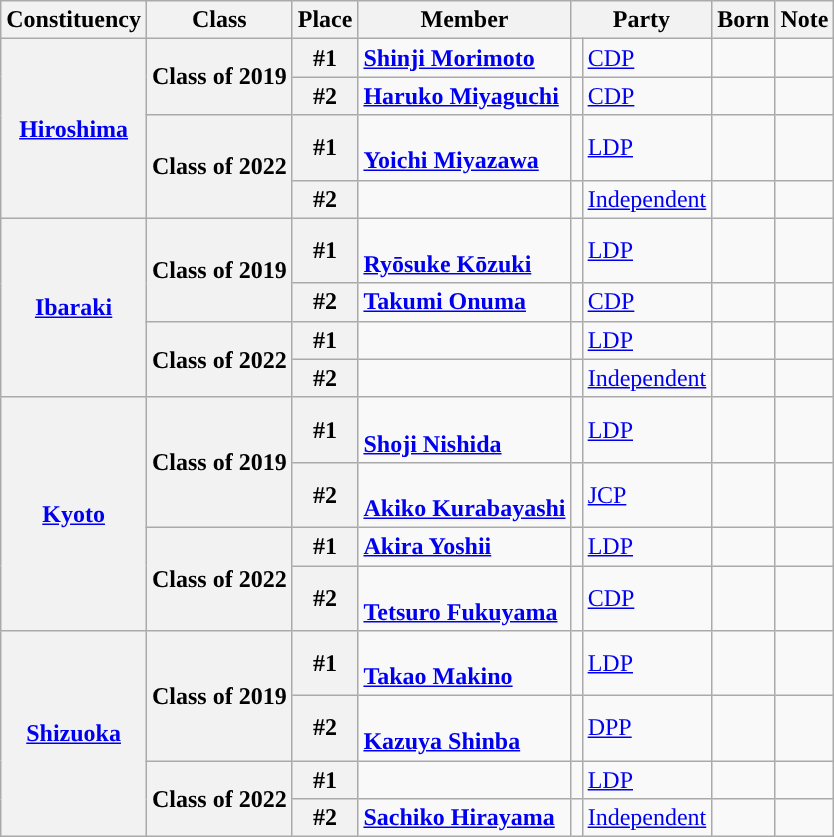<table class="wikitable sortable plainrowheaders" id="votingmembers">
<tr style="vertical-align:bottom">
<th>Constituency</th>
<th>Class</th>
<th>Place</th>
<th>Member</th>
<th colspan=2>Party</th>
<th>Born</th>
<th>Note</th>
</tr>
<tr>
<th rowspan=4><a href='#'>Hiroshima</a></th>
<th rowspan=2>Class of 2019</th>
<th>#1</th>
<td><strong><a href='#'>Shinji Morimoto</a></strong></td>
<td style="background-color:"></td>
<td><a href='#'>CDP</a></td>
<td></td>
<td></td>
</tr>
<tr>
<th>#2</th>
<td><strong><a href='#'>Haruko Miyaguchi</a></strong></td>
<td style="background-color:"></td>
<td><a href='#'>CDP</a></td>
<td></td>
<td></td>
</tr>
<tr>
<th rowspan=2>Class of 2022</th>
<th>#1</th>
<td><br><strong><a href='#'>Yoichi Miyazawa</a></strong></td>
<td style="background-color:"></td>
<td><a href='#'>LDP</a></td>
<td></td>
<td></td>
</tr>
<tr>
<th>#2</th>
<td><strong></strong></td>
<td style="background-color:"></td>
<td><a href='#'>Independent</a></td>
<td></td>
<td></td>
</tr>
<tr>
<th rowspan=4><a href='#'>Ibaraki</a></th>
<th rowspan=2>Class of 2019</th>
<th>#1</th>
<td><br><strong><a href='#'>Ryōsuke Kōzuki</a></strong></td>
<td style="background-color:"></td>
<td><a href='#'>LDP</a></td>
<td></td>
<td></td>
</tr>
<tr>
<th>#2</th>
<td><strong><a href='#'>Takumi Onuma</a></strong></td>
<td style="background-color:"></td>
<td><a href='#'>CDP</a></td>
<td></td>
<td></td>
</tr>
<tr>
<th rowspan=2>Class of 2022</th>
<th>#1</th>
<td><strong></strong></td>
<td style="background-color:"></td>
<td><a href='#'>LDP</a></td>
<td></td>
<td></td>
</tr>
<tr>
<th>#2</th>
<td><strong></strong></td>
<td style="background-color:"></td>
<td><a href='#'>Independent</a></td>
<td></td>
<td></td>
</tr>
<tr>
<th rowspan=4><a href='#'>Kyoto</a></th>
<th rowspan=2>Class of 2019</th>
<th>#1</th>
<td><br><strong><a href='#'>Shoji Nishida</a></strong></td>
<td style="background-color:"></td>
<td><a href='#'>LDP</a></td>
<td></td>
<td></td>
</tr>
<tr>
<th>#2</th>
<td><br><strong><a href='#'>Akiko Kurabayashi</a></strong></td>
<td style="background-color:"></td>
<td><a href='#'>JCP</a></td>
<td></td>
<td></td>
</tr>
<tr>
<th rowspan=2>Class of 2022</th>
<th>#1</th>
<td><strong><a href='#'>Akira Yoshii</a></strong></td>
<td style="background-color:"></td>
<td><a href='#'>LDP</a></td>
<td></td>
<td></td>
</tr>
<tr>
<th>#2</th>
<td><br><strong><a href='#'>Tetsuro Fukuyama</a></strong></td>
<td style="background-color:"></td>
<td><a href='#'>CDP</a></td>
<td></td>
<td></td>
</tr>
<tr>
<th rowspan=4><a href='#'>Shizuoka</a></th>
<th rowspan=2>Class of 2019</th>
<th>#1</th>
<td><br><strong><a href='#'>Takao Makino</a></strong></td>
<td style="background-color:"></td>
<td><a href='#'>LDP</a></td>
<td></td>
<td></td>
</tr>
<tr>
<th>#2</th>
<td><br><strong><a href='#'>Kazuya Shinba</a></strong></td>
<td style="background-color:"></td>
<td><a href='#'>DPP</a></td>
<td></td>
<td></td>
</tr>
<tr>
<th rowspan=2>Class of 2022</th>
<th>#1</th>
<td><strong></strong></td>
<td style="background-color:"></td>
<td><a href='#'>LDP</a></td>
<td></td>
<td></td>
</tr>
<tr>
<th>#2</th>
<td><strong><a href='#'>Sachiko Hirayama</a></strong></td>
<td style="background-color:"></td>
<td><a href='#'>Independent</a></td>
<td></td>
<td></td>
</tr>
</table>
